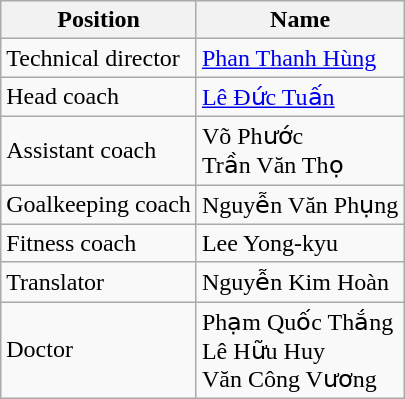<table class="wikitable">
<tr>
<th>Position</th>
<th>Name</th>
</tr>
<tr>
<td>Technical director</td>
<td> <a href='#'>Phan Thanh Hùng</a></td>
</tr>
<tr>
<td>Head coach</td>
<td> <a href='#'>Lê Đức Tuấn</a></td>
</tr>
<tr>
<td>Assistant coach</td>
<td> Võ Phước<br>  Trần Văn Thọ</td>
</tr>
<tr>
<td>Goalkeeping coach</td>
<td> Nguyễn Văn Phụng</td>
</tr>
<tr>
<td>Fitness coach</td>
<td> Lee Yong-kyu</td>
</tr>
<tr>
<td>Translator</td>
<td> Nguyễn Kim Hoàn</td>
</tr>
<tr>
<td>Doctor</td>
<td> Phạm Quốc Thắng <br>  Lê Hữu Huy <br>  Văn Công Vương</td>
</tr>
</table>
